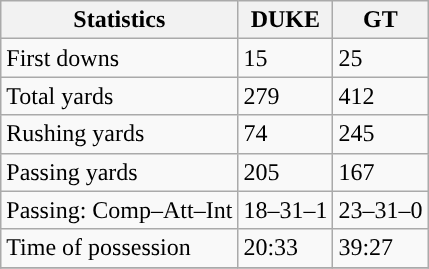<table class="wikitable" style="float: left;">
<tr>
<th>Statistics</th>
<th>DUKE</th>
<th>GT</th>
</tr>
<tr>
<td>First downs</td>
<td>15</td>
<td>25</td>
</tr>
<tr>
<td>Total yards</td>
<td>279</td>
<td>412</td>
</tr>
<tr>
<td>Rushing yards</td>
<td>74</td>
<td>245</td>
</tr>
<tr>
<td>Passing yards</td>
<td>205</td>
<td>167</td>
</tr>
<tr>
<td>Passing: Comp–Att–Int</td>
<td>18–31–1</td>
<td>23–31–0</td>
</tr>
<tr>
<td>Time of possession</td>
<td>20:33</td>
<td>39:27</td>
</tr>
<tr>
</tr>
</table>
